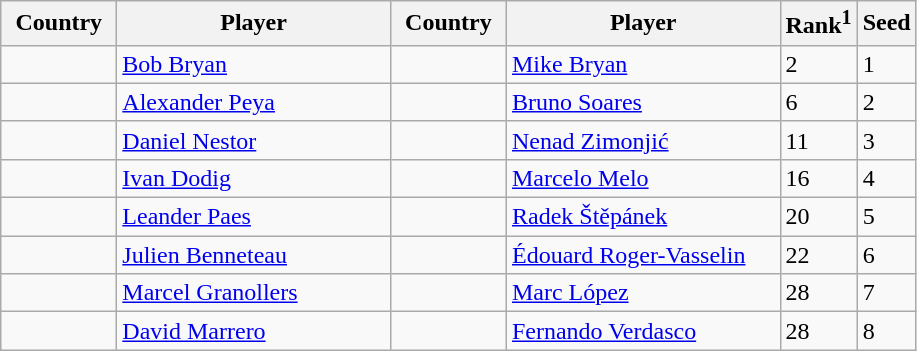<table class="sortable wikitable">
<tr>
<th width="70">Country</th>
<th width="175">Player</th>
<th width="70">Country</th>
<th width="175">Player</th>
<th>Rank<sup>1</sup></th>
<th>Seed</th>
</tr>
<tr>
<td></td>
<td><a href='#'>Bob Bryan</a></td>
<td></td>
<td><a href='#'>Mike Bryan</a></td>
<td>2</td>
<td>1</td>
</tr>
<tr>
<td></td>
<td><a href='#'>Alexander Peya</a></td>
<td></td>
<td><a href='#'>Bruno Soares</a></td>
<td>6</td>
<td>2</td>
</tr>
<tr>
<td></td>
<td><a href='#'>Daniel Nestor</a></td>
<td></td>
<td><a href='#'>Nenad Zimonjić</a></td>
<td>11</td>
<td>3</td>
</tr>
<tr>
<td></td>
<td><a href='#'>Ivan Dodig</a></td>
<td></td>
<td><a href='#'>Marcelo Melo</a></td>
<td>16</td>
<td>4</td>
</tr>
<tr>
<td></td>
<td><a href='#'>Leander Paes</a></td>
<td></td>
<td><a href='#'>Radek Štěpánek</a></td>
<td>20</td>
<td>5</td>
</tr>
<tr>
<td></td>
<td><a href='#'>Julien Benneteau</a></td>
<td></td>
<td><a href='#'>Édouard Roger-Vasselin</a></td>
<td>22</td>
<td>6</td>
</tr>
<tr>
<td></td>
<td><a href='#'>Marcel Granollers</a></td>
<td></td>
<td><a href='#'>Marc López</a></td>
<td>28</td>
<td>7</td>
</tr>
<tr>
<td></td>
<td><a href='#'>David Marrero</a></td>
<td></td>
<td><a href='#'>Fernando Verdasco</a></td>
<td>28</td>
<td>8</td>
</tr>
</table>
